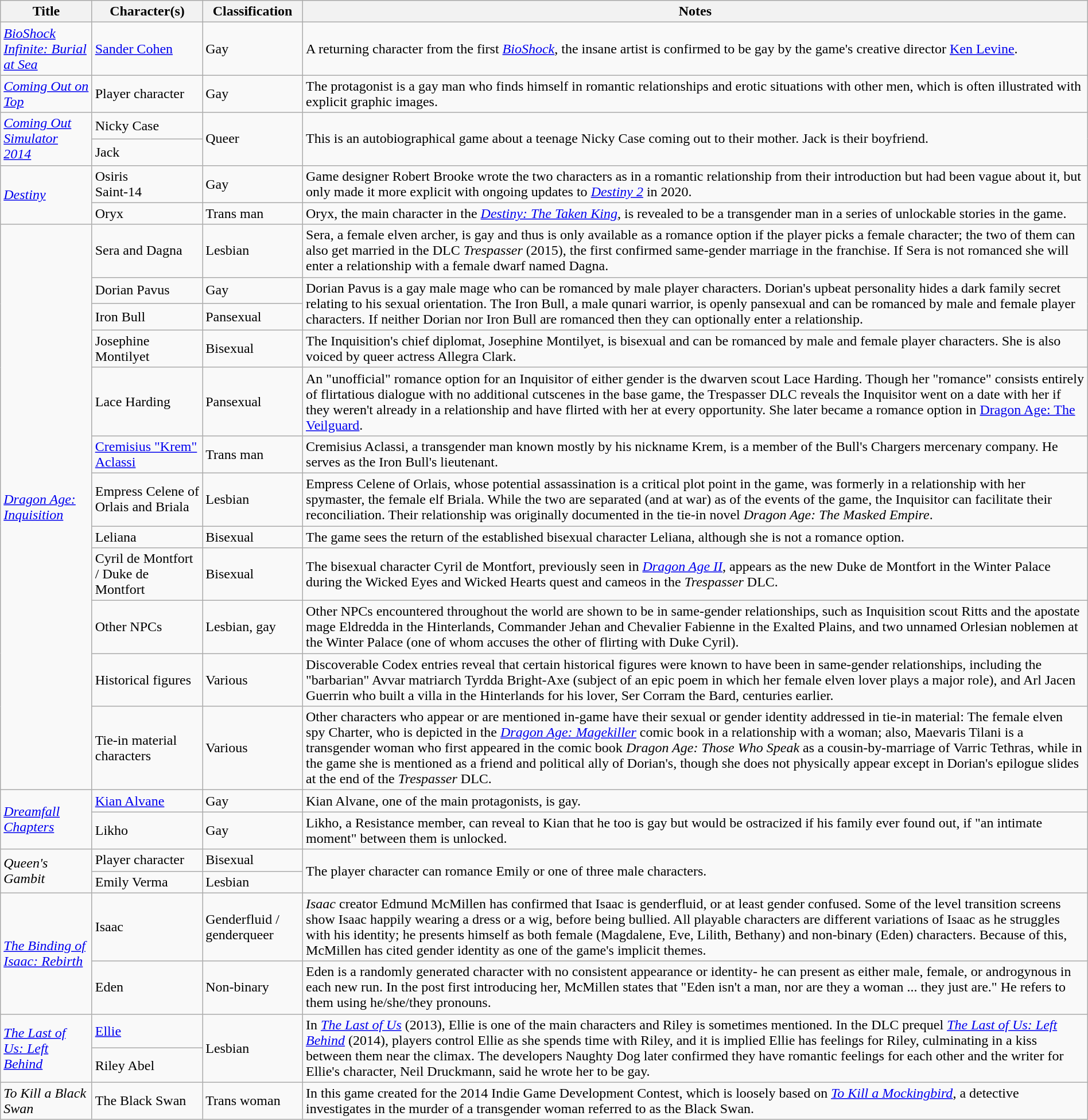<table class="wikitable sortable" style="width: 100%">
<tr>
<th>Title</th>
<th>Character(s)</th>
<th>Classification</th>
<th>Notes</th>
</tr>
<tr>
<td><em><a href='#'>BioShock Infinite: Burial at Sea</a></em></td>
<td><a href='#'>Sander Cohen</a></td>
<td>Gay</td>
<td>A returning character from the first <em><a href='#'>BioShock</a></em>, the insane artist is confirmed to be gay by the game's creative director <a href='#'>Ken Levine</a>.</td>
</tr>
<tr>
<td><em><a href='#'>Coming Out on Top</a></em></td>
<td>Player character</td>
<td>Gay</td>
<td>The protagonist is a gay man who finds himself in romantic relationships and erotic situations with other men, which is often illustrated with explicit graphic images.</td>
</tr>
<tr>
<td rowspan="2"><em><a href='#'>Coming Out Simulator 2014</a></em></td>
<td>Nicky Case</td>
<td rowspan="2">Queer</td>
<td rowspan="2">This is an autobiographical game about a teenage Nicky Case coming out to their mother. Jack is their boyfriend.</td>
</tr>
<tr>
<td>Jack</td>
</tr>
<tr>
<td rowspan="2"><em><a href='#'>Destiny</a></em></td>
<td>Osiris<br>Saint-14</td>
<td>Gay</td>
<td>Game designer Robert Brooke wrote the two characters as in a romantic relationship from their introduction but had been vague about it, but only made it more explicit with ongoing updates to <em><a href='#'>Destiny 2</a></em> in 2020.</td>
</tr>
<tr>
<td>Oryx</td>
<td>Trans man</td>
<td>Oryx, the main character in the <em><a href='#'>Destiny: The Taken King</a></em>, is revealed to be a transgender man in a series of unlockable stories in the game.</td>
</tr>
<tr>
<td rowspan="12"><em><a href='#'>Dragon Age: Inquisition</a></em></td>
<td>Sera and Dagna</td>
<td>Lesbian</td>
<td>Sera, a female elven archer, is gay and thus is only available as a romance option if the player picks a female character; the two of them can also get married in the DLC <em>Trespasser</em> (2015), the first confirmed same-gender marriage in the franchise. If Sera is not romanced she will enter a relationship with a female dwarf named Dagna.</td>
</tr>
<tr>
<td>Dorian Pavus</td>
<td>Gay</td>
<td rowspan="2">Dorian Pavus is a gay male mage who can be romanced by male player characters. Dorian's upbeat personality hides a dark family secret relating to his sexual orientation. The Iron Bull, a male qunari warrior, is openly pansexual and can be romanced by male and female player characters. If neither Dorian nor Iron Bull are romanced then they can optionally enter a relationship.</td>
</tr>
<tr>
<td>Iron Bull</td>
<td>Pansexual</td>
</tr>
<tr>
<td>Josephine Montilyet</td>
<td>Bisexual</td>
<td>The Inquisition's chief diplomat, Josephine Montilyet, is bisexual and can be romanced by male and female player characters. She is also voiced by queer actress Allegra Clark.</td>
</tr>
<tr>
<td>Lace Harding</td>
<td>Pansexual</td>
<td>An "unofficial" romance option for an Inquisitor of either gender is the dwarven scout Lace Harding. Though her "romance" consists entirely of flirtatious dialogue with no additional cutscenes in the base game, the Trespasser DLC reveals the Inquisitor went on a date with her if they weren't already in a relationship and have flirted with her at every opportunity. She later became a romance option in <a href='#'>Dragon Age: The Veilguard</a>.</td>
</tr>
<tr>
<td><a href='#'>Cremisius "Krem" Aclassi</a></td>
<td>Trans man</td>
<td>Cremisius Aclassi, a transgender man known mostly by his nickname Krem, is a member of the Bull's Chargers mercenary company. He serves as the Iron Bull's lieutenant.</td>
</tr>
<tr>
<td>Empress Celene of Orlais and Briala</td>
<td>Lesbian</td>
<td>Empress Celene of Orlais, whose potential assassination is a critical plot point in the game, was formerly in a relationship with her spymaster, the female elf Briala. While the two are separated (and at war) as of the events of the game, the Inquisitor can facilitate their reconciliation. Their relationship was originally documented in the tie-in novel <em>Dragon Age: The Masked Empire</em>.</td>
</tr>
<tr>
<td>Leliana</td>
<td>Bisexual</td>
<td>The game sees the return of the established bisexual character Leliana, although she is not a romance option.</td>
</tr>
<tr>
<td>Cyril de Montfort / Duke de Montfort</td>
<td>Bisexual</td>
<td>The bisexual character Cyril de Montfort, previously seen in <em><a href='#'>Dragon Age II</a></em>, appears as the new Duke de Montfort in the Winter Palace during the Wicked Eyes and Wicked Hearts quest and cameos in the <em>Trespasser</em> DLC.</td>
</tr>
<tr>
<td>Other NPCs</td>
<td>Lesbian, gay</td>
<td>Other NPCs encountered throughout the world are shown to be in same-gender relationships, such as Inquisition scout Ritts and the apostate mage Eldredda in the Hinterlands, Commander Jehan and Chevalier Fabienne in the Exalted Plains, and two unnamed Orlesian noblemen at the Winter Palace (one of whom accuses the other of flirting with Duke Cyril).</td>
</tr>
<tr>
<td>Historical figures</td>
<td>Various</td>
<td>Discoverable Codex entries reveal that certain historical figures were known to have been in same-gender relationships, including the "barbarian" Avvar matriarch Tyrdda Bright-Axe (subject of an epic poem in which her female elven lover plays a major role), and Arl Jacen Guerrin who built a villa in the Hinterlands for his lover, Ser Corram the Bard, centuries earlier.</td>
</tr>
<tr>
<td>Tie-in material characters</td>
<td>Various</td>
<td>Other characters who appear or are mentioned in-game have their sexual or gender identity addressed in tie-in material: The female elven spy Charter, who is depicted in the <em><a href='#'>Dragon Age: Magekiller</a></em> comic book in a relationship with a woman; also, Maevaris Tilani is a transgender woman who first appeared in the comic book <em>Dragon Age: Those Who Speak</em> as a cousin-by-marriage of Varric Tethras, while in the game she is mentioned as a friend and political ally of Dorian's, though she does not physically appear except in Dorian's epilogue slides at the end of the <em>Trespasser</em> DLC.</td>
</tr>
<tr>
<td rowspan="2"><em><a href='#'>Dreamfall Chapters</a></em></td>
<td><a href='#'>Kian Alvane</a></td>
<td>Gay</td>
<td>Kian Alvane, one of the main protagonists, is gay.</td>
</tr>
<tr>
<td>Likho</td>
<td>Gay</td>
<td>Likho, a Resistance member, can reveal to Kian that he too is gay but would be ostracized if his family ever found out, if "an intimate moment" between them is unlocked.</td>
</tr>
<tr>
<td rowspan="2"><em>Queen's Gambit</em></td>
<td>Player character</td>
<td>Bisexual</td>
<td rowspan="2">The player character can romance Emily or one of three male characters.</td>
</tr>
<tr>
<td>Emily Verma</td>
<td>Lesbian</td>
</tr>
<tr>
<td rowspan="2"><em><a href='#'>The Binding of Isaac: Rebirth</a></em></td>
<td>Isaac</td>
<td>Genderfluid / genderqueer</td>
<td><em>Isaac</em> creator Edmund McMillen has confirmed that Isaac is genderfluid, or at least gender confused. Some of the level transition screens show Isaac happily wearing a dress or a wig, before being bullied. All playable characters are different variations of Isaac as he struggles with his identity; he presents himself as both female (Magdalene, Eve, Lilith, Bethany) and non-binary (Eden) characters. Because of this, McMillen has cited gender identity as one of the game's implicit themes.</td>
</tr>
<tr>
<td>Eden</td>
<td>Non-binary</td>
<td>Eden is a randomly generated character with no consistent appearance or identity- he can present as either male, female, or androgynous in each new run. In the post first introducing her, McMillen states that "Eden isn't a man, nor are they a woman ... they just are." He refers to them using he/she/they pronouns.</td>
</tr>
<tr>
<td rowspan="2"><em><a href='#'>The Last of Us: Left Behind</a></em></td>
<td><a href='#'>Ellie</a></td>
<td rowspan="2">Lesbian</td>
<td rowspan="2">In <em><a href='#'>The Last of Us</a></em> (2013), Ellie is one of the main characters and Riley is sometimes mentioned. In the DLC prequel <em><a href='#'>The Last of Us: Left Behind</a></em> (2014), players control Ellie as she spends time with Riley, and it is implied Ellie has feelings for Riley, culminating in a kiss between them near the climax. The developers Naughty Dog later confirmed they have romantic feelings for each other and the writer for Ellie's character, Neil Druckmann, said he wrote her to be gay.</td>
</tr>
<tr>
<td>Riley Abel</td>
</tr>
<tr>
<td><em>To Kill a Black Swan</em></td>
<td>The Black Swan</td>
<td>Trans woman</td>
<td>In this game created for the 2014 Indie Game Development Contest, which is loosely based on <em><a href='#'>To Kill a Mockingbird</a></em>, a detective investigates in the murder of a transgender woman referred to as the Black Swan.</td>
</tr>
</table>
